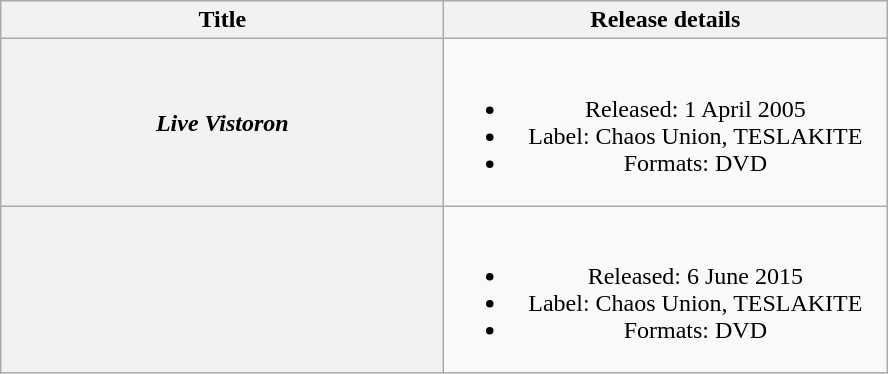<table class="wikitable plainrowheaders" style="text-align:center;">
<tr>
<th scope="col" style="width:18em;">Title</th>
<th scope="col" style="width:18em;">Release details</th>
</tr>
<tr>
<th scope="row"><em>Live Vistoron</em></th>
<td><br><ul><li>Released: 1 April 2005</li><li>Label: Chaos Union, TESLAKITE</li><li>Formats: DVD</li></ul></td>
</tr>
<tr>
<th scope="row"></th>
<td><br><ul><li>Released: 6 June 2015</li><li>Label: Chaos Union, TESLAKITE</li><li>Formats: DVD</li></ul></td>
</tr>
</table>
